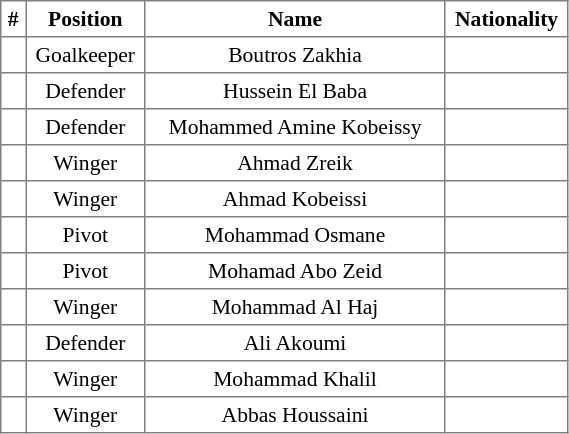<table border=1 style="border-collapse:collapse; font-size:90%;" cellpadding=3 cellspacing=0 width=30%>
<tr bgcolor=#ffffff>
<th width=2%>#</th>
<th width=5%>Position</th>
<th width=40%>Name</th>
<th width=5%>Nationality</th>
</tr>
<tr align=center>
<td></td>
<td>Goalkeeper</td>
<td>Boutros Zakhia</td>
<td></td>
</tr>
<tr align=center>
<td></td>
<td>Defender</td>
<td>Hussein El Baba</td>
<td></td>
</tr>
<tr align=center>
<td></td>
<td>Defender</td>
<td>Mohammed Amine Kobeissy</td>
<td></td>
</tr>
<tr align=center>
<td></td>
<td>Winger</td>
<td>Ahmad Zreik</td>
<td></td>
</tr>
<tr align=center>
<td></td>
<td>Winger</td>
<td>Ahmad Kobeissi</td>
<td></td>
</tr>
<tr align=center>
<td></td>
<td>Pivot</td>
<td>Mohammad Osmane</td>
<td></td>
</tr>
<tr align=center>
<td></td>
<td>Pivot</td>
<td>Mohamad Abo Zeid</td>
<td></td>
</tr>
<tr align=center>
<td></td>
<td>Winger</td>
<td>Mohammad Al Haj</td>
<td></td>
</tr>
<tr align=center>
<td></td>
<td>Defender</td>
<td>Ali Akoumi</td>
<td></td>
</tr>
<tr align=center>
<td></td>
<td>Winger</td>
<td>Mohammad Khalil</td>
<td></td>
</tr>
<tr align=center>
<td></td>
<td>Winger</td>
<td>Abbas Houssaini</td>
<td></td>
</tr>
</table>
